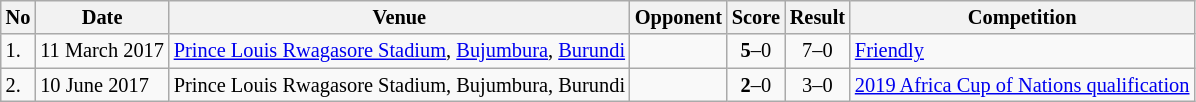<table class="wikitable" style="font-size:85%;">
<tr>
<th>No</th>
<th>Date</th>
<th>Venue</th>
<th>Opponent</th>
<th>Score</th>
<th>Result</th>
<th>Competition</th>
</tr>
<tr>
<td>1.</td>
<td>11 March 2017</td>
<td><a href='#'>Prince Louis Rwagasore Stadium</a>, <a href='#'>Bujumbura</a>, <a href='#'>Burundi</a></td>
<td></td>
<td align=center><strong>5</strong>–0</td>
<td align=center>7–0</td>
<td><a href='#'>Friendly</a></td>
</tr>
<tr>
<td>2.</td>
<td>10 June 2017</td>
<td>Prince Louis Rwagasore Stadium, Bujumbura, Burundi</td>
<td></td>
<td align=center><strong>2</strong>–0</td>
<td align=center>3–0</td>
<td><a href='#'>2019 Africa Cup of Nations qualification</a></td>
</tr>
</table>
